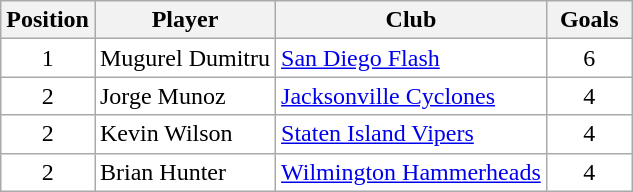<table class="wikitable">
<tr>
<th width="50px">Position</th>
<th>Player</th>
<th>Club</th>
<th width="50px">Goals</th>
</tr>
<tr align="center" valign="top" bgcolor="#FFFFFF">
<td>1</td>
<td align="left">Mugurel Dumitru</td>
<td align="left"><a href='#'>San Diego Flash</a></td>
<td>6</td>
</tr>
<tr align="center" valign="top" bgcolor="#FFFFFF">
<td>2</td>
<td align="left">Jorge Munoz</td>
<td align="left"><a href='#'>Jacksonville Cyclones</a></td>
<td>4</td>
</tr>
<tr align="center" valign="top" bgcolor="#FFFFFF">
<td>2</td>
<td align="left">Kevin Wilson</td>
<td align="left"><a href='#'>Staten Island Vipers</a></td>
<td>4</td>
</tr>
<tr align="center" valign="top" bgcolor="#FFFFFF">
<td>2</td>
<td align="left">Brian Hunter</td>
<td align="left"><a href='#'>Wilmington Hammerheads</a></td>
<td>4</td>
</tr>
</table>
